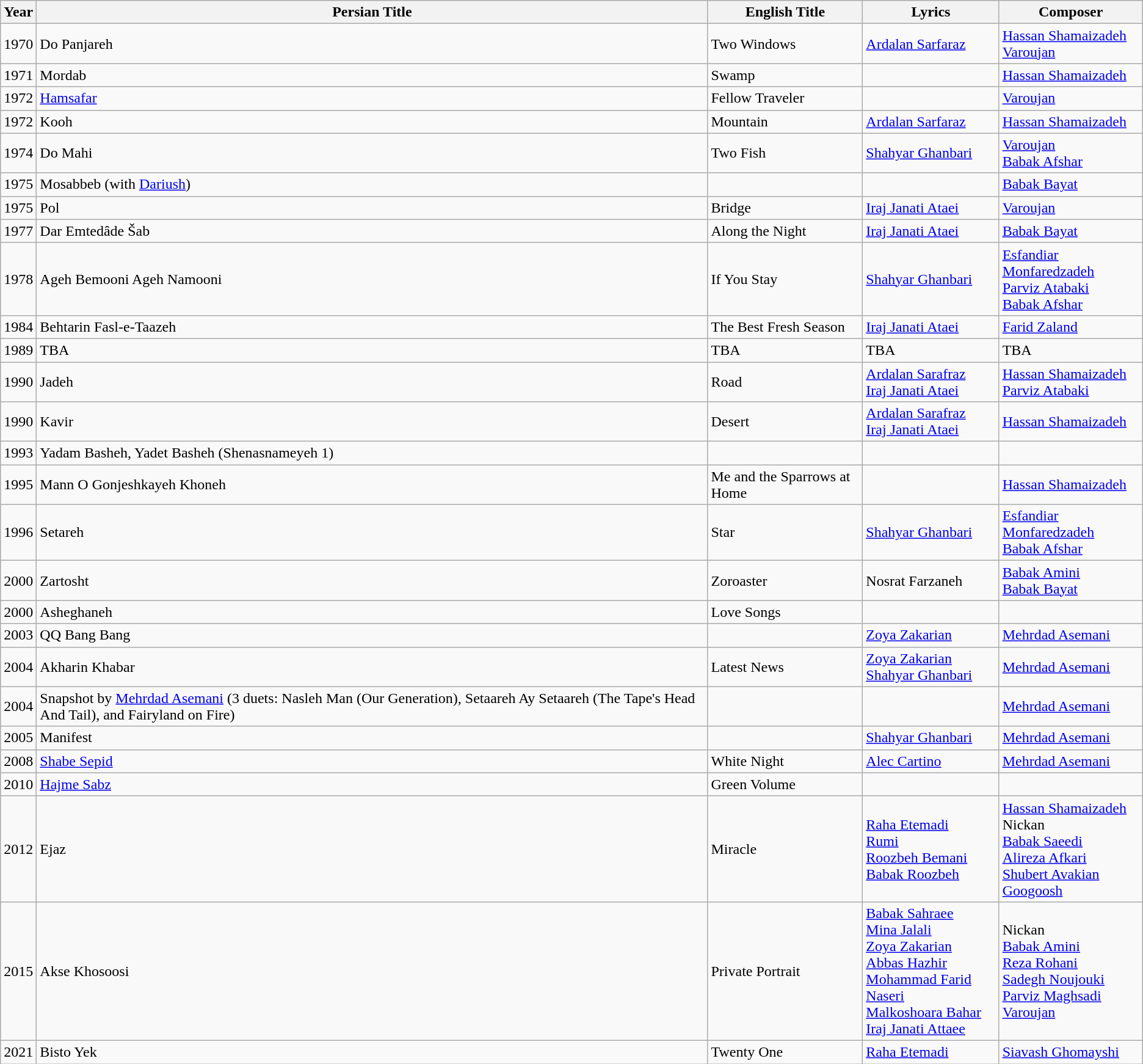<table class="wikitable">
<tr>
<th>Year</th>
<th>Persian Title</th>
<th>English Title</th>
<th>Lyrics</th>
<th>Composer</th>
</tr>
<tr>
<td>1970</td>
<td>Do Panjareh</td>
<td>Two Windows</td>
<td><a href='#'>Ardalan Sarfaraz</a></td>
<td><a href='#'>Hassan Shamaizadeh</a><br><a href='#'>Varoujan</a></td>
</tr>
<tr>
<td>1971</td>
<td>Mordab</td>
<td>Swamp</td>
<td></td>
<td><a href='#'>Hassan Shamaizadeh</a></td>
</tr>
<tr>
<td>1972</td>
<td><a href='#'>Hamsafar</a></td>
<td>Fellow Traveler</td>
<td></td>
<td><a href='#'>Varoujan</a></td>
</tr>
<tr>
<td>1972</td>
<td>Kooh</td>
<td>Mountain</td>
<td><a href='#'>Ardalan Sarfaraz</a></td>
<td><a href='#'>Hassan Shamaizadeh</a></td>
</tr>
<tr>
<td>1974</td>
<td>Do Mahi</td>
<td>Two Fish</td>
<td><a href='#'>Shahyar Ghanbari</a></td>
<td><a href='#'>Varoujan</a><br><a href='#'>Babak Afshar</a></td>
</tr>
<tr>
<td>1975</td>
<td>Mosabbeb (with <a href='#'>Dariush</a>)</td>
<td></td>
<td></td>
<td><a href='#'>Babak Bayat</a></td>
</tr>
<tr>
<td>1975</td>
<td>Pol</td>
<td>Bridge</td>
<td><a href='#'>Iraj Janati Ataei</a></td>
<td><a href='#'>Varoujan</a></td>
</tr>
<tr>
<td>1977</td>
<td>Dar Emtedâde Šab</td>
<td>Along the Night</td>
<td><a href='#'>Iraj Janati Ataei</a></td>
<td><a href='#'>Babak Bayat</a></td>
</tr>
<tr>
<td>1978</td>
<td>Ageh Bemooni Ageh Namooni</td>
<td>If You Stay</td>
<td><a href='#'>Shahyar Ghanbari</a></td>
<td><a href='#'>Esfandiar Monfaredzadeh</a><br><a href='#'>Parviz Atabaki</a><br><a href='#'>Babak Afshar</a></td>
</tr>
<tr>
<td>1984</td>
<td>Behtarin Fasl-e-Taazeh</td>
<td>The Best Fresh Season</td>
<td><a href='#'>Iraj Janati Ataei</a></td>
<td><a href='#'>Farid Zaland</a></td>
</tr>
<tr>
<td>1989</td>
<td>TBA</td>
<td>TBA</td>
<td>TBA</td>
<td>TBA</td>
</tr>
<tr>
<td>1990</td>
<td>Jadeh</td>
<td>Road</td>
<td><a href='#'>Ardalan Sarafraz</a><br><a href='#'>Iraj Janati Ataei</a></td>
<td><a href='#'>Hassan Shamaizadeh</a><br><a href='#'>Parviz Atabaki</a></td>
</tr>
<tr>
<td>1990</td>
<td>Kavir</td>
<td>Desert</td>
<td><a href='#'>Ardalan Sarafraz</a><br><a href='#'>Iraj Janati Ataei</a></td>
<td><a href='#'>Hassan Shamaizadeh</a></td>
</tr>
<tr>
<td>1993</td>
<td>Yadam Basheh, Yadet Basheh (Shenasnameyeh 1)</td>
<td></td>
<td></td>
<td></td>
</tr>
<tr>
<td>1995</td>
<td>Mann O Gonjeshkayeh Khoneh</td>
<td>Me and the Sparrows at Home</td>
<td></td>
<td><a href='#'>Hassan Shamaizadeh</a></td>
</tr>
<tr>
<td>1996</td>
<td>Setareh</td>
<td>Star</td>
<td><a href='#'>Shahyar Ghanbari</a></td>
<td><a href='#'>Esfandiar Monfaredzadeh</a><br><a href='#'>Babak Afshar</a></td>
</tr>
<tr>
<td>2000</td>
<td>Zartosht</td>
<td>Zoroaster</td>
<td>Nosrat Farzaneh</td>
<td><a href='#'>Babak Amini</a><br><a href='#'>Babak Bayat</a></td>
</tr>
<tr>
<td>2000</td>
<td>Asheghaneh</td>
<td>Love Songs</td>
<td></td>
<td></td>
</tr>
<tr>
<td>2003</td>
<td>QQ Bang Bang</td>
<td></td>
<td><a href='#'>Zoya Zakarian</a></td>
<td><a href='#'>Mehrdad Asemani</a></td>
</tr>
<tr>
<td>2004</td>
<td>Akharin Khabar</td>
<td>Latest News</td>
<td><a href='#'>Zoya Zakarian</a><br><a href='#'>Shahyar Ghanbari</a></td>
<td><a href='#'>Mehrdad Asemani</a></td>
</tr>
<tr>
<td>2004</td>
<td>Snapshot by <a href='#'>Mehrdad Asemani</a> (3 duets: Nasleh Man (Our Generation), Setaareh Ay Setaareh (The Tape's Head And Tail), and Fairyland on Fire)</td>
<td></td>
<td></td>
<td><a href='#'>Mehrdad Asemani</a></td>
</tr>
<tr>
<td>2005</td>
<td>Manifest</td>
<td></td>
<td><a href='#'>Shahyar Ghanbari</a></td>
<td><a href='#'>Mehrdad Asemani</a></td>
</tr>
<tr>
<td>2008</td>
<td><a href='#'>Shabe Sepid</a></td>
<td>White Night</td>
<td><a href='#'>Alec Cartino</a></td>
<td><a href='#'>Mehrdad Asemani</a></td>
</tr>
<tr>
<td>2010</td>
<td><a href='#'>Hajme Sabz</a></td>
<td>Green Volume</td>
<td></td>
<td></td>
</tr>
<tr>
<td>2012</td>
<td>Ejaz</td>
<td>Miracle</td>
<td><a href='#'>Raha Etemadi</a><br><a href='#'>Rumi</a><br><a href='#'>Roozbeh Bemani</a><br><a href='#'>Babak Roozbeh</a></td>
<td><a href='#'>Hassan Shamaizadeh</a><br>Nickan<br><a href='#'>Babak Saeedi</a><br><a href='#'>Alireza Afkari</a><br><a href='#'>Shubert Avakian</a><br><a href='#'>Googoosh</a></td>
</tr>
<tr>
<td>2015</td>
<td>Akse Khosoosi</td>
<td>Private Portrait</td>
<td><a href='#'>Babak Sahraee</a><br><a href='#'>Mina Jalali</a><br><a href='#'>Zoya Zakarian</a><br><a href='#'>Abbas Hazhir</a><br><a href='#'>Mohammad Farid Naseri</a><br><a href='#'>Malkoshoara Bahar</a><br><a href='#'>Iraj Janati Attaee</a></td>
<td>Nickan<br><a href='#'>Babak Amini</a><br><a href='#'>Reza Rohani</a><br><a href='#'>Sadegh Noujouki</a><br><a href='#'>Parviz Maghsadi</a><br><a href='#'>Varoujan</a></td>
</tr>
<tr>
<td>2021</td>
<td>Bisto Yek</td>
<td>Twenty One</td>
<td><a href='#'>Raha Etemadi</a></td>
<td><a href='#'>Siavash Ghomayshi</a></td>
</tr>
</table>
